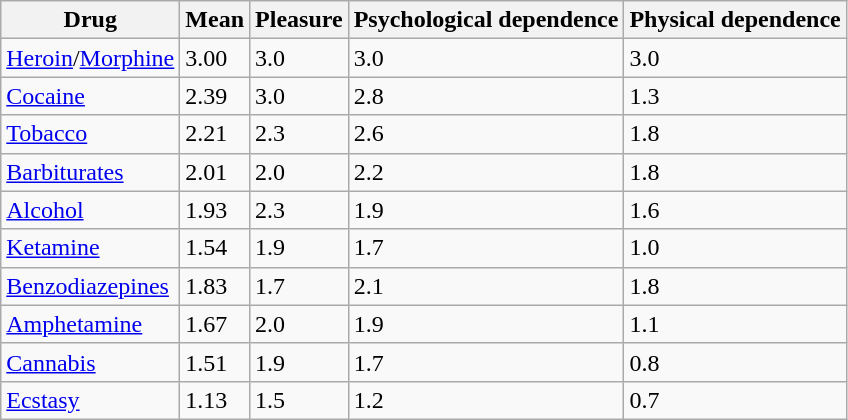<table class="wikitable sortable">
<tr>
<th>Drug</th>
<th>Mean</th>
<th>Pleasure</th>
<th>Psychological dependence</th>
<th>Physical dependence</th>
</tr>
<tr>
<td><a href='#'>Heroin</a>/<a href='#'>Morphine</a></td>
<td>3.00</td>
<td>3.0</td>
<td>3.0</td>
<td>3.0</td>
</tr>
<tr>
<td><a href='#'>Cocaine</a></td>
<td>2.39</td>
<td>3.0</td>
<td>2.8</td>
<td>1.3</td>
</tr>
<tr>
<td><a href='#'>Tobacco</a></td>
<td>2.21</td>
<td>2.3</td>
<td>2.6</td>
<td>1.8</td>
</tr>
<tr>
<td><a href='#'>Barbiturates</a></td>
<td>2.01</td>
<td>2.0</td>
<td>2.2</td>
<td>1.8</td>
</tr>
<tr>
<td><a href='#'>Alcohol</a></td>
<td>1.93</td>
<td>2.3</td>
<td>1.9</td>
<td>1.6</td>
</tr>
<tr>
<td><a href='#'>Ketamine</a></td>
<td>1.54</td>
<td>1.9</td>
<td>1.7</td>
<td>1.0</td>
</tr>
<tr>
<td><a href='#'>Benzodiazepines</a></td>
<td>1.83</td>
<td>1.7</td>
<td>2.1</td>
<td>1.8</td>
</tr>
<tr>
<td><a href='#'>Amphetamine</a></td>
<td>1.67</td>
<td>2.0</td>
<td>1.9</td>
<td>1.1</td>
</tr>
<tr>
<td><a href='#'>Cannabis</a></td>
<td>1.51</td>
<td>1.9</td>
<td>1.7</td>
<td>0.8</td>
</tr>
<tr>
<td><a href='#'>Ecstasy</a></td>
<td>1.13</td>
<td>1.5</td>
<td>1.2</td>
<td>0.7</td>
</tr>
</table>
